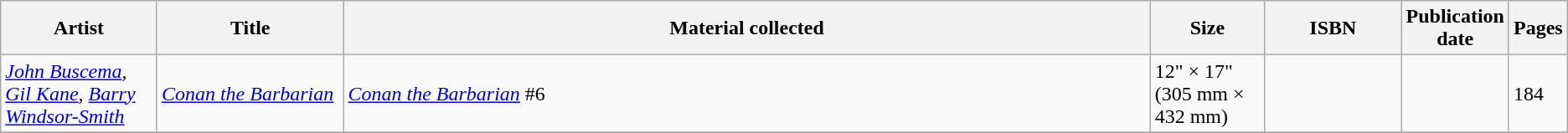<table class="wikitable">
<tr>
<th width="120">Artist</th>
<th width="145">Title</th>
<th width="665">Material collected</th>
<th width="85">Size</th>
<th width="105">ISBN</th>
<th width="25">Publication date</th>
<th width="25">Pages</th>
</tr>
<tr>
<td><em><a href='#'>John Buscema</a>, <a href='#'>Gil Kane</a>, <a href='#'>Barry Windsor-Smith</a></em></td>
<td><em><a href='#'>Conan the Barbarian</a></em></td>
<td><em><a href='#'>Conan the Barbarian</a></em> #6</td>
<td>12" × 17"<br>(305 mm × 432 mm)</td>
<td></td>
<td></td>
<td>184</td>
</tr>
<tr>
</tr>
</table>
